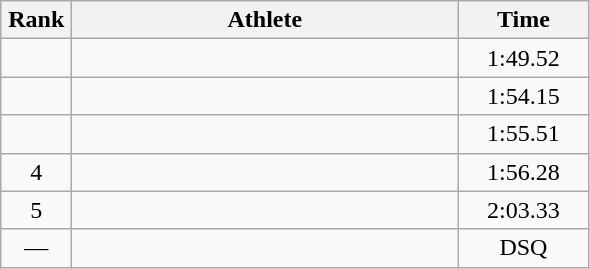<table class=wikitable style="text-align:center">
<tr>
<th width=40>Rank</th>
<th width=250>Athlete</th>
<th width=80>Time</th>
</tr>
<tr>
<td></td>
<td align=left></td>
<td>1:49.52</td>
</tr>
<tr>
<td></td>
<td align=left></td>
<td>1:54.15</td>
</tr>
<tr>
<td></td>
<td align=left></td>
<td>1:55.51</td>
</tr>
<tr>
<td>4</td>
<td align=left></td>
<td>1:56.28</td>
</tr>
<tr>
<td>5</td>
<td align=left></td>
<td>2:03.33</td>
</tr>
<tr>
<td>—</td>
<td align=left></td>
<td>DSQ</td>
</tr>
</table>
